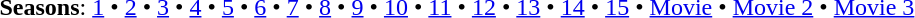<table id="toc" class="toc" summary="Contents">
<tr>
<td><br><strong>Seasons</strong>: <a href='#'>1</a> • <a href='#'>2</a> • <a href='#'>3</a> • <a href='#'>4</a> • <a href='#'>5</a> • <a href='#'>6</a> • <a href='#'>7</a> • <a href='#'>8</a> • <a href='#'>9</a> • <a href='#'>10</a> • <a href='#'>11</a> • <a href='#'>12</a> • <a href='#'>13</a> • <a href='#'>14</a> • <a href='#'>15</a> • <a href='#'>Movie</a> • <a href='#'>Movie 2</a> • <a href='#'>Movie 3</a></td>
</tr>
</table>
